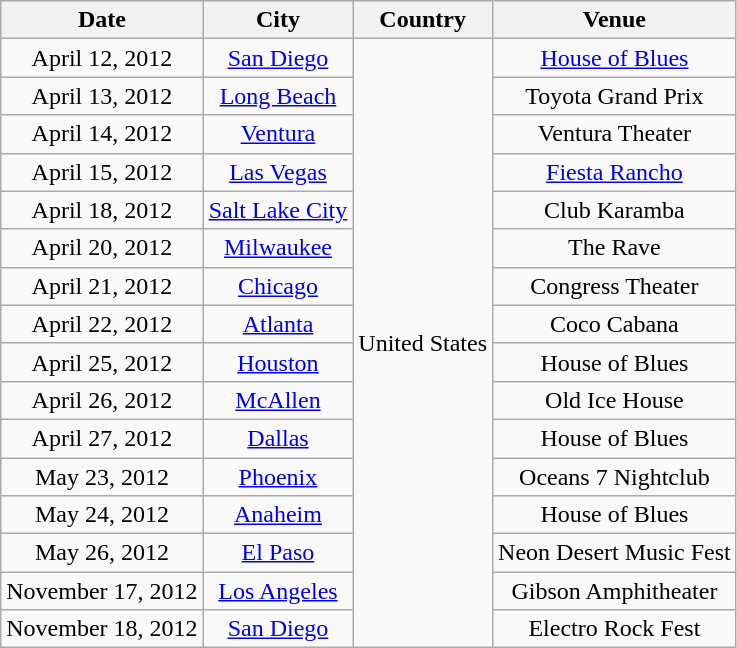<table class="wikitable" style="text-align:center;">
<tr>
<th>Date</th>
<th>City</th>
<th>Country</th>
<th>Venue</th>
</tr>
<tr>
<td>April 12, 2012</td>
<td><a href='#'>San Diego</a></td>
<td rowspan="16">United States</td>
<td><a href='#'>House of Blues</a></td>
</tr>
<tr>
<td>April 13, 2012</td>
<td><a href='#'>Long Beach</a></td>
<td>Toyota Grand Prix</td>
</tr>
<tr>
<td>April 14, 2012</td>
<td><a href='#'>Ventura</a></td>
<td>Ventura Theater</td>
</tr>
<tr>
<td>April 15, 2012</td>
<td><a href='#'>Las Vegas</a></td>
<td><a href='#'>Fiesta Rancho</a></td>
</tr>
<tr>
<td>April 18, 2012</td>
<td><a href='#'>Salt Lake City</a></td>
<td>Club Karamba</td>
</tr>
<tr>
<td>April 20, 2012</td>
<td><a href='#'>Milwaukee</a></td>
<td>The Rave</td>
</tr>
<tr>
<td>April 21, 2012</td>
<td><a href='#'>Chicago</a></td>
<td>Congress Theater</td>
</tr>
<tr>
<td>April 22, 2012</td>
<td><a href='#'>Atlanta</a></td>
<td>Coco Cabana</td>
</tr>
<tr>
<td>April 25, 2012</td>
<td><a href='#'>Houston</a></td>
<td>House of Blues</td>
</tr>
<tr>
<td>April 26, 2012</td>
<td><a href='#'>McAllen</a></td>
<td>Old Ice House</td>
</tr>
<tr>
<td>April 27, 2012</td>
<td><a href='#'>Dallas</a></td>
<td>House of Blues</td>
</tr>
<tr>
<td>May 23, 2012</td>
<td><a href='#'>Phoenix</a></td>
<td>Oceans 7 Nightclub</td>
</tr>
<tr>
<td>May 24, 2012</td>
<td><a href='#'>Anaheim</a></td>
<td>House of Blues</td>
</tr>
<tr>
<td>May 26, 2012</td>
<td><a href='#'>El Paso</a></td>
<td>Neon Desert Music Fest</td>
</tr>
<tr>
<td>November 17, 2012</td>
<td><a href='#'>Los Angeles</a></td>
<td>Gibson Amphitheater</td>
</tr>
<tr>
<td>November 18, 2012</td>
<td><a href='#'>San Diego</a></td>
<td>Electro Rock Fest</td>
</tr>
</table>
